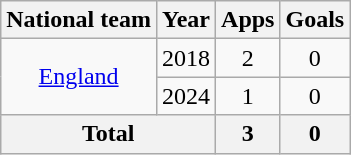<table class="wikitable" style="text-align:center">
<tr>
<th>National team</th>
<th>Year</th>
<th>Apps</th>
<th>Goals</th>
</tr>
<tr>
<td rowspan="2"><a href='#'>England</a></td>
<td>2018</td>
<td>2</td>
<td>0</td>
</tr>
<tr>
<td>2024</td>
<td>1</td>
<td>0</td>
</tr>
<tr>
<th colspan="2">Total</th>
<th>3</th>
<th>0</th>
</tr>
</table>
